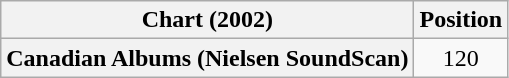<table class="wikitable plainrowheaders">
<tr>
<th scope="col">Chart (2002)</th>
<th scope="col">Position</th>
</tr>
<tr>
<th scope="row">Canadian Albums (Nielsen SoundScan)</th>
<td style="text-align:center;">120</td>
</tr>
</table>
